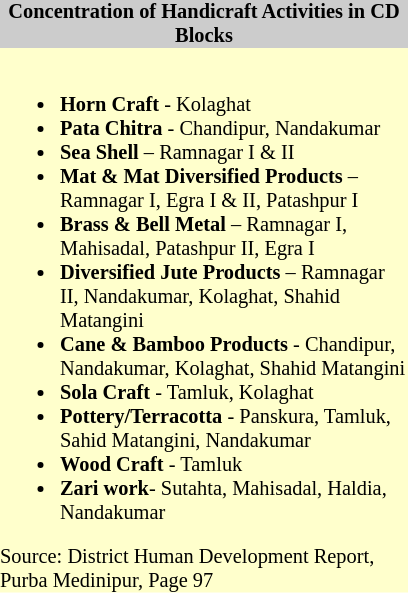<table class="toccolours" style="float: left; margin-right: 1em; font-size: 85%; background:#ffffcc; color:black; width:20em; max-width: 25%;" cellspacing="0" cellpadding="0">
<tr>
<th style="background-color:#cccccc;">Concentration of Handicraft Activities in CD Blocks</th>
</tr>
<tr>
<td style="text-align: left;"><br><ul><li><strong>Horn Craft</strong> - Kolaghat</li><li><strong>Pata Chitra</strong> - Chandipur, Nandakumar</li><li><strong>Sea Shell</strong> – Ramnagar I & II</li><li><strong>Mat & Mat Diversified Products</strong> – Ramnagar I, Egra I & II, Patashpur I</li><li><strong>Brass & Bell Metal</strong> – Ramnagar I, Mahisadal, Patashpur II, Egra I</li><li><strong>Diversified Jute Products</strong> – Ramnagar II, Nandakumar, Kolaghat, Shahid Matangini</li><li><strong>Cane & Bamboo Products</strong> - Chandipur, Nandakumar, Kolaghat, Shahid Matangini</li><li><strong>Sola Craft</strong> - Tamluk, Kolaghat</li><li><strong>Pottery/Terracotta</strong> - Panskura, Tamluk, Sahid Matangini, Nandakumar</li><li><strong>Wood Craft</strong> - Tamluk</li><li><strong>Zari work</strong>- Sutahta, Mahisadal, Haldia, Nandakumar</li></ul>Source: District Human Development Report, Purba Medinipur, Page 97</td>
</tr>
</table>
